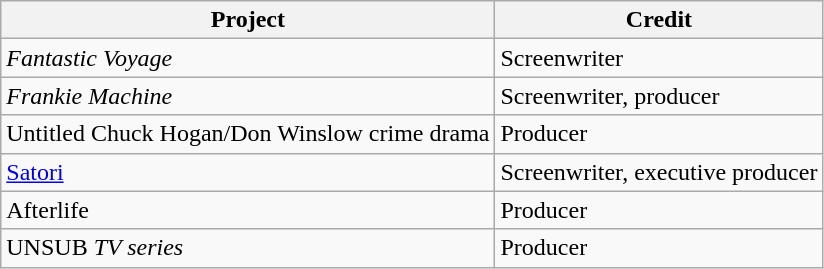<table class="wikitable">
<tr>
<th>Project</th>
<th>Credit</th>
</tr>
<tr>
<td><em>Fantastic Voyage</em></td>
<td>Screenwriter</td>
</tr>
<tr>
<td><em>Frankie Machine</em></td>
<td>Screenwriter, producer</td>
</tr>
<tr>
<td>Untitled Chuck Hogan/Don Winslow crime drama<em></td>
<td>Producer</td>
</tr>
<tr>
<td></em><a href='#'>Satori</a><em></td>
<td>Screenwriter, executive producer</td>
</tr>
<tr>
<td></em>Afterlife<em></td>
<td>Producer</td>
</tr>
<tr>
<td></em>UNSUB<em> TV series</td>
<td>Producer</td>
</tr>
</table>
